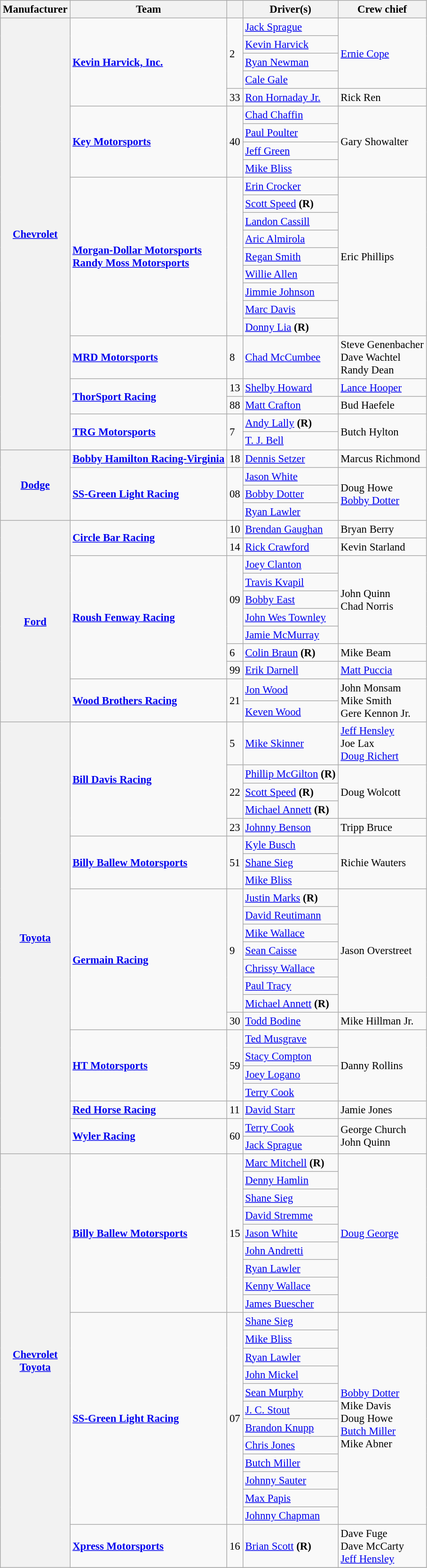<table class="wikitable" style="font-size: 95%;">
<tr>
<th>Manufacturer</th>
<th>Team</th>
<th></th>
<th>Driver(s)</th>
<th>Crew chief</th>
</tr>
<tr>
<th rowspan=23><a href='#'>Chevrolet</a></th>
<td rowspan=5><strong><a href='#'>Kevin Harvick, Inc.</a></strong></td>
<td rowspan=4>2</td>
<td><a href='#'>Jack Sprague</a> <small></small></td>
<td rowspan=4><a href='#'>Ernie Cope</a></td>
</tr>
<tr>
<td><a href='#'>Kevin Harvick</a> <small></small></td>
</tr>
<tr>
<td><a href='#'>Ryan Newman</a> <small></small></td>
</tr>
<tr>
<td><a href='#'>Cale Gale</a> <small></small></td>
</tr>
<tr>
<td>33</td>
<td><a href='#'>Ron Hornaday Jr.</a></td>
<td>Rick Ren</td>
</tr>
<tr>
<td rowspan=4><strong><a href='#'>Key Motorsports</a></strong></td>
<td rowspan=4>40</td>
<td><a href='#'>Chad Chaffin</a> <small></small></td>
<td rowspan=4>Gary Showalter</td>
</tr>
<tr>
<td><a href='#'>Paul Poulter</a> <small></small></td>
</tr>
<tr>
<td><a href='#'>Jeff Green</a> <small></small></td>
</tr>
<tr>
<td><a href='#'>Mike Bliss</a> <small></small></td>
</tr>
<tr>
<td rowspan=9><strong><a href='#'>Morgan-Dollar Motorsports</a></strong> <small></small> <br> <strong><a href='#'>Randy Moss Motorsports</a></strong> <small></small></td>
<td rowspan=9> <br> </td>
<td><a href='#'>Erin Crocker</a> <small></small></td>
<td rowspan=9>Eric Phillips</td>
</tr>
<tr>
<td><a href='#'>Scott Speed</a> <strong>(R)</strong> <small></small></td>
</tr>
<tr>
<td><a href='#'>Landon Cassill</a> <small></small></td>
</tr>
<tr>
<td><a href='#'>Aric Almirola</a> <small></small></td>
</tr>
<tr>
<td><a href='#'>Regan Smith</a> <small></small></td>
</tr>
<tr>
<td><a href='#'>Willie Allen</a> <small></small></td>
</tr>
<tr>
<td><a href='#'>Jimmie Johnson</a> <small></small></td>
</tr>
<tr>
<td><a href='#'>Marc Davis</a> <small></small></td>
</tr>
<tr>
<td><a href='#'>Donny Lia</a> <strong>(R)</strong> <small></small></td>
</tr>
<tr>
<td><strong><a href='#'>MRD Motorsports</a></strong></td>
<td>8</td>
<td><a href='#'>Chad McCumbee</a></td>
<td>Steve Genenbacher <small></small> <br> Dave Wachtel <small></small> <br> Randy Dean <small></small></td>
</tr>
<tr>
<td rowspan=2><strong><a href='#'>ThorSport Racing</a></strong></td>
<td>13</td>
<td><a href='#'>Shelby Howard</a></td>
<td><a href='#'>Lance Hooper</a></td>
</tr>
<tr>
<td>88</td>
<td><a href='#'>Matt Crafton</a></td>
<td>Bud Haefele</td>
</tr>
<tr>
<td rowspan=2><strong><a href='#'>TRG Motorsports</a></strong></td>
<td rowspan=2>7</td>
<td><a href='#'>Andy Lally</a> <strong>(R)</strong> <small></small></td>
<td rowspan=2>Butch Hylton</td>
</tr>
<tr>
<td><a href='#'>T. J. Bell</a> <small></small></td>
</tr>
<tr>
<th rowspan=4><a href='#'>Dodge</a></th>
<td><strong><a href='#'>Bobby Hamilton Racing-Virginia</a></strong></td>
<td>18</td>
<td><a href='#'>Dennis Setzer</a></td>
<td>Marcus Richmond</td>
</tr>
<tr>
<td rowspan=3><strong><a href='#'>SS-Green Light Racing</a></strong></td>
<td rowspan=3>08</td>
<td><a href='#'>Jason White</a> <small></small></td>
<td rowspan=3>Doug Howe <small></small> <br> <a href='#'>Bobby Dotter</a> <small></small></td>
</tr>
<tr>
<td><a href='#'>Bobby Dotter</a> <small></small></td>
</tr>
<tr>
<td><a href='#'>Ryan Lawler</a> <small></small></td>
</tr>
<tr>
<th rowspan=11><a href='#'>Ford</a></th>
<td rowspan=2><strong><a href='#'>Circle Bar Racing</a></strong></td>
<td>10</td>
<td><a href='#'>Brendan Gaughan</a></td>
<td>Bryan Berry</td>
</tr>
<tr>
<td>14</td>
<td><a href='#'>Rick Crawford</a></td>
<td>Kevin Starland</td>
</tr>
<tr>
<td rowspan=7><strong><a href='#'>Roush Fenway Racing</a></strong></td>
<td rowspan=5>09</td>
<td><a href='#'>Joey Clanton</a> <small></small></td>
<td rowspan=5>John Quinn <small></small> <br> Chad Norris <small></small></td>
</tr>
<tr>
<td><a href='#'>Travis Kvapil</a> <small></small></td>
</tr>
<tr>
<td><a href='#'>Bobby East</a> <small></small></td>
</tr>
<tr>
<td><a href='#'>John Wes Townley</a> <small></small></td>
</tr>
<tr>
<td><a href='#'>Jamie McMurray</a> <small></small></td>
</tr>
<tr>
<td>6</td>
<td><a href='#'>Colin Braun</a> <strong>(R)</strong></td>
<td>Mike Beam</td>
</tr>
<tr>
<td>99</td>
<td><a href='#'>Erik Darnell</a></td>
<td><a href='#'>Matt Puccia</a></td>
</tr>
<tr>
<td rowspan=2><strong><a href='#'>Wood Brothers Racing</a></strong></td>
<td rowspan=2>21</td>
<td><a href='#'>Jon Wood</a> <small></small></td>
<td rowspan=2>John Monsam <small></small> <br> Mike Smith <small></small> <br> Gere Kennon Jr. <small></small></td>
</tr>
<tr>
<td><a href='#'>Keven Wood</a> <small></small></td>
</tr>
<tr>
<th rowspan=23><a href='#'>Toyota</a></th>
<td rowspan=5><strong><a href='#'>Bill Davis Racing</a></strong></td>
<td>5</td>
<td><a href='#'>Mike Skinner</a></td>
<td><a href='#'>Jeff Hensley</a> <small></small> <br> Joe Lax <small></small> <br> <a href='#'>Doug Richert</a> <small></small></td>
</tr>
<tr>
<td rowspan=3>22</td>
<td><a href='#'>Phillip McGilton</a> <strong>(R)</strong> <small></small></td>
<td rowspan=3>Doug Wolcott</td>
</tr>
<tr>
<td><a href='#'>Scott Speed</a> <strong>(R)</strong> <small></small></td>
</tr>
<tr>
<td><a href='#'>Michael Annett</a> <strong>(R)</strong> <small></small></td>
</tr>
<tr>
<td>23</td>
<td><a href='#'>Johnny Benson</a></td>
<td>Tripp Bruce</td>
</tr>
<tr>
<td rowspan=3><strong><a href='#'>Billy Ballew Motorsports</a></strong></td>
<td rowspan=3>51</td>
<td><a href='#'>Kyle Busch</a> <small></small></td>
<td rowspan=3>Richie Wauters</td>
</tr>
<tr>
<td><a href='#'>Shane Sieg</a> <small></small></td>
</tr>
<tr>
<td><a href='#'>Mike Bliss</a> <small></small></td>
</tr>
<tr>
<td rowspan=8><strong><a href='#'>Germain Racing</a></strong></td>
<td rowspan=7>9</td>
<td><a href='#'>Justin Marks</a> <strong>(R)</strong> <small></small></td>
<td rowspan=7>Jason Overstreet</td>
</tr>
<tr>
<td><a href='#'>David Reutimann</a> <small></small></td>
</tr>
<tr>
<td><a href='#'>Mike Wallace</a> <small></small></td>
</tr>
<tr>
<td><a href='#'>Sean Caisse</a> <small></small></td>
</tr>
<tr>
<td><a href='#'>Chrissy Wallace</a> <small></small></td>
</tr>
<tr>
<td><a href='#'>Paul Tracy</a> <small></small></td>
</tr>
<tr>
<td><a href='#'>Michael Annett</a> <strong>(R)</strong> <small></small></td>
</tr>
<tr>
<td>30</td>
<td><a href='#'>Todd Bodine</a></td>
<td>Mike Hillman Jr.</td>
</tr>
<tr>
<td rowspan=4><strong><a href='#'>HT Motorsports</a></strong></td>
<td rowspan=4>59</td>
<td><a href='#'>Ted Musgrave</a> <small></small></td>
<td rowspan=4>Danny Rollins</td>
</tr>
<tr>
<td><a href='#'>Stacy Compton</a> <small></small></td>
</tr>
<tr>
<td><a href='#'>Joey Logano</a> <small></small></td>
</tr>
<tr>
<td><a href='#'>Terry Cook</a> <small></small></td>
</tr>
<tr>
<td><strong><a href='#'>Red Horse Racing</a></strong></td>
<td>11</td>
<td><a href='#'>David Starr</a></td>
<td>Jamie Jones</td>
</tr>
<tr>
<td rowspan=2><strong><a href='#'>Wyler Racing</a></strong></td>
<td rowspan=2>60</td>
<td><a href='#'>Terry Cook</a> <small></small></td>
<td rowspan=2>George Church <small></small> <br> John Quinn <small></small></td>
</tr>
<tr>
<td><a href='#'>Jack Sprague</a> <small></small></td>
</tr>
<tr>
<th rowspan=25><a href='#'>Chevrolet</a> <br> <a href='#'>Toyota</a></th>
<td rowspan=9><strong><a href='#'>Billy Ballew Motorsports</a></strong></td>
<td rowspan=9>15</td>
<td><a href='#'>Marc Mitchell</a> <strong>(R)</strong> <small></small></td>
<td rowspan=9><a href='#'>Doug George</a></td>
</tr>
<tr>
<td><a href='#'>Denny Hamlin</a> <small></small></td>
</tr>
<tr>
<td><a href='#'>Shane Sieg</a> <small></small></td>
</tr>
<tr>
<td><a href='#'>David Stremme</a> <small></small></td>
</tr>
<tr>
<td><a href='#'>Jason White</a> <small></small></td>
</tr>
<tr>
<td><a href='#'>John Andretti</a> <small></small></td>
</tr>
<tr>
<td><a href='#'>Ryan Lawler</a> <small></small></td>
</tr>
<tr>
<td><a href='#'>Kenny Wallace</a> <small></small></td>
</tr>
<tr>
<td><a href='#'>James Buescher</a> <small></small></td>
</tr>
<tr>
<td rowspan=12><strong><a href='#'>SS-Green Light Racing</a></strong></td>
<td rowspan=12>07</td>
<td><a href='#'>Shane Sieg</a> <small></small></td>
<td rowspan=12><a href='#'>Bobby Dotter</a> <small></small> <br> Mike Davis <small></small> <br> Doug Howe <small></small> <br> <a href='#'>Butch Miller</a> <small></small> <br> Mike Abner <small></small></td>
</tr>
<tr>
<td><a href='#'>Mike Bliss</a> <small></small></td>
</tr>
<tr>
<td><a href='#'>Ryan Lawler</a> <small></small></td>
</tr>
<tr>
<td><a href='#'>John Mickel</a> <small></small></td>
</tr>
<tr>
<td><a href='#'>Sean Murphy</a> <small></small></td>
</tr>
<tr>
<td><a href='#'>J. C. Stout</a> <small></small></td>
</tr>
<tr>
<td><a href='#'>Brandon Knupp</a> <small></small></td>
</tr>
<tr>
<td><a href='#'>Chris Jones</a> <small></small></td>
</tr>
<tr>
<td><a href='#'>Butch Miller</a> <small></small></td>
</tr>
<tr>
<td><a href='#'>Johnny Sauter</a> <small></small></td>
</tr>
<tr>
<td><a href='#'>Max Papis</a> <small></small></td>
</tr>
<tr>
<td><a href='#'>Johnny Chapman</a> <small></small></td>
</tr>
<tr>
<td><strong><a href='#'>Xpress Motorsports</a></strong></td>
<td>16</td>
<td><a href='#'>Brian Scott</a> <strong>(R)</strong></td>
<td>Dave Fuge <small></small> <br> Dave McCarty <small></small> <br> <a href='#'>Jeff Hensley</a> <small></small></td>
</tr>
<tr>
</tr>
</table>
